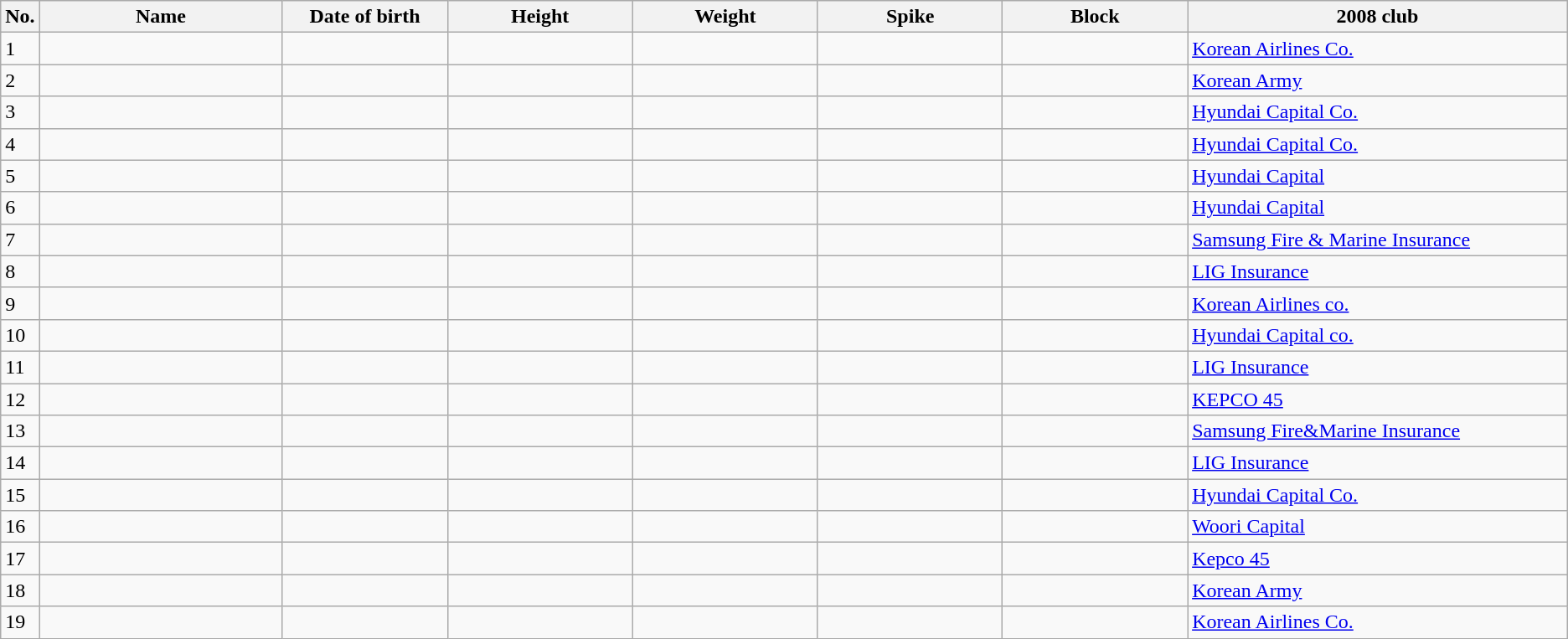<table class="wikitable sortable" style=font-size:100%; text-align:center;>
<tr>
<th>No.</th>
<th style=width:12em>Name</th>
<th style=width:8em>Date of birth</th>
<th style=width:9em>Height</th>
<th style=width:9em>Weight</th>
<th style=width:9em>Spike</th>
<th style=width:9em>Block</th>
<th style=width:19em>2008 club</th>
</tr>
<tr>
<td>1</td>
<td align=left></td>
<td align=right></td>
<td></td>
<td></td>
<td></td>
<td></td>
<td align=left><a href='#'>Korean Airlines Co.</a></td>
</tr>
<tr>
<td>2</td>
<td align=left></td>
<td align=right></td>
<td></td>
<td></td>
<td></td>
<td></td>
<td align=left><a href='#'>Korean Army</a></td>
</tr>
<tr>
<td>3</td>
<td align=left></td>
<td align=right></td>
<td></td>
<td></td>
<td></td>
<td></td>
<td align=left><a href='#'>Hyundai Capital Co.</a></td>
</tr>
<tr>
<td>4</td>
<td align=left></td>
<td align=right></td>
<td></td>
<td></td>
<td></td>
<td></td>
<td align=left><a href='#'>Hyundai Capital Co.</a></td>
</tr>
<tr>
<td>5</td>
<td align=left></td>
<td align=right></td>
<td></td>
<td></td>
<td></td>
<td></td>
<td align=left><a href='#'>Hyundai Capital</a></td>
</tr>
<tr>
<td>6</td>
<td align=left></td>
<td align=right></td>
<td></td>
<td></td>
<td></td>
<td></td>
<td align=left><a href='#'>Hyundai Capital</a></td>
</tr>
<tr>
<td>7</td>
<td align=left></td>
<td align=right></td>
<td></td>
<td></td>
<td></td>
<td></td>
<td align=left><a href='#'>Samsung Fire & Marine Insurance</a></td>
</tr>
<tr>
<td>8</td>
<td align=left></td>
<td align=right></td>
<td></td>
<td></td>
<td></td>
<td></td>
<td align=left><a href='#'>LIG Insurance</a></td>
</tr>
<tr>
<td>9</td>
<td align=left></td>
<td align=right></td>
<td></td>
<td></td>
<td></td>
<td></td>
<td align=left><a href='#'>Korean Airlines co.</a></td>
</tr>
<tr>
<td>10</td>
<td align=left></td>
<td align=right></td>
<td></td>
<td></td>
<td></td>
<td></td>
<td align=left><a href='#'>Hyundai Capital co.</a></td>
</tr>
<tr>
<td>11</td>
<td align=left></td>
<td align=right></td>
<td></td>
<td></td>
<td></td>
<td></td>
<td align=left><a href='#'>LIG Insurance</a></td>
</tr>
<tr>
<td>12</td>
<td align=left></td>
<td align=right></td>
<td></td>
<td></td>
<td></td>
<td></td>
<td align=left><a href='#'>KEPCO 45</a></td>
</tr>
<tr>
<td>13</td>
<td align=left></td>
<td align=right></td>
<td></td>
<td></td>
<td></td>
<td></td>
<td align=left><a href='#'>Samsung Fire&Marine Insurance</a></td>
</tr>
<tr>
<td>14</td>
<td align=left></td>
<td align=right></td>
<td></td>
<td></td>
<td></td>
<td></td>
<td align=left><a href='#'>LIG Insurance</a></td>
</tr>
<tr>
<td>15</td>
<td align=left></td>
<td align=right></td>
<td></td>
<td></td>
<td></td>
<td></td>
<td align=left><a href='#'>Hyundai Capital Co.</a></td>
</tr>
<tr>
<td>16</td>
<td align=left></td>
<td align=right></td>
<td></td>
<td></td>
<td></td>
<td></td>
<td align=left><a href='#'>Woori Capital</a></td>
</tr>
<tr>
<td>17</td>
<td align=left></td>
<td align=right></td>
<td></td>
<td></td>
<td></td>
<td></td>
<td align=left><a href='#'>Kepco 45</a></td>
</tr>
<tr>
<td>18</td>
<td align=left></td>
<td align=right></td>
<td></td>
<td></td>
<td></td>
<td></td>
<td align=left><a href='#'>Korean Army</a></td>
</tr>
<tr>
<td>19</td>
<td align=left></td>
<td align=right></td>
<td></td>
<td></td>
<td></td>
<td></td>
<td align=left><a href='#'>Korean Airlines Co.</a></td>
</tr>
</table>
